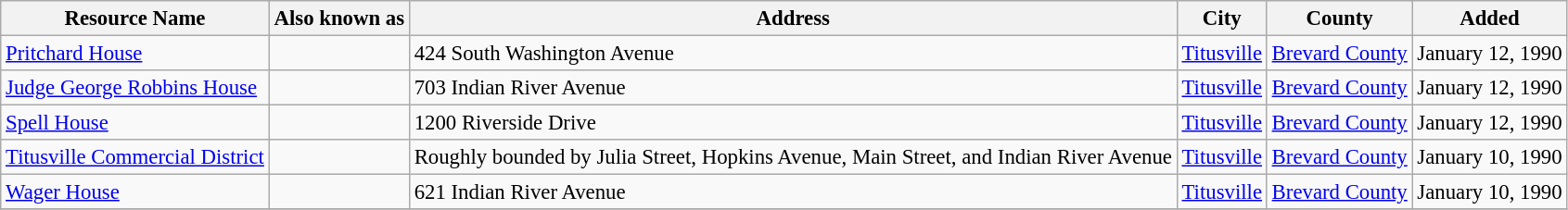<table class="wikitable" style="font-size: 95%;">
<tr>
<th>Resource Name</th>
<th>Also known as</th>
<th>Address</th>
<th>City</th>
<th>County</th>
<th>Added</th>
</tr>
<tr>
<td><a href='#'>Pritchard House</a></td>
<td></td>
<td>424 South Washington Avenue</td>
<td><a href='#'>Titusville</a></td>
<td><a href='#'>Brevard County</a></td>
<td>January 12, 1990</td>
</tr>
<tr>
<td><a href='#'>Judge George Robbins House</a></td>
<td></td>
<td>703 Indian River Avenue</td>
<td><a href='#'>Titusville</a></td>
<td><a href='#'>Brevard County</a></td>
<td>January 12, 1990</td>
</tr>
<tr>
<td><a href='#'>Spell House</a></td>
<td></td>
<td>1200 Riverside Drive</td>
<td><a href='#'>Titusville</a></td>
<td><a href='#'>Brevard County</a></td>
<td>January 12, 1990</td>
</tr>
<tr>
<td><a href='#'>Titusville Commercial District</a></td>
<td></td>
<td>Roughly bounded by Julia Street, Hopkins Avenue, Main Street, and Indian River Avenue</td>
<td><a href='#'>Titusville</a></td>
<td><a href='#'>Brevard County</a></td>
<td>January 10, 1990</td>
</tr>
<tr>
<td><a href='#'>Wager House</a></td>
<td></td>
<td>621 Indian River Avenue</td>
<td><a href='#'>Titusville</a></td>
<td><a href='#'>Brevard County</a></td>
<td>January 10, 1990</td>
</tr>
<tr>
</tr>
</table>
